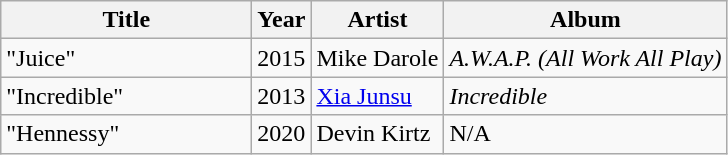<table class="wikitable plainrowheaders" style="text-align:left;">
<tr>
<th scope="col" style="width:10em;">Title</th>
<th scope="col">Year</th>
<th scope="col">Artist</th>
<th scope="col">Album</th>
</tr>
<tr>
<td>"Juice"</td>
<td>2015</td>
<td>Mike Darole</td>
<td><em>A.W.A.P. (All Work All Play)</em></td>
</tr>
<tr>
<td>"Incredible"</td>
<td>2013</td>
<td><a href='#'>Xia Junsu</a></td>
<td><em>Incredible</em></td>
</tr>
<tr>
<td>"Hennessy"</td>
<td>2020</td>
<td>Devin Kirtz</td>
<td>N/A</td>
</tr>
</table>
